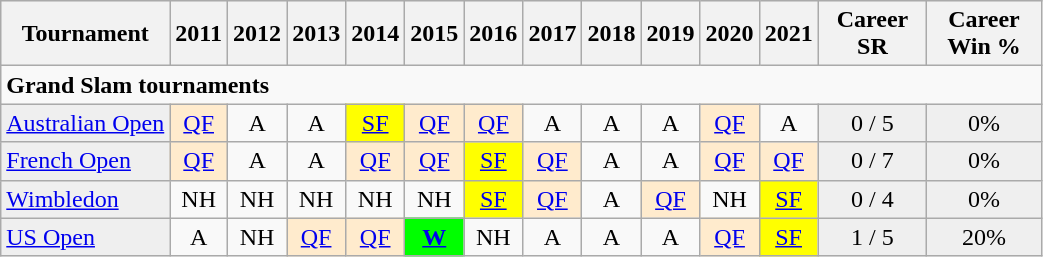<table class="wikitable">
<tr style="background:#efefef;">
<th>Tournament</th>
<th>2011</th>
<th>2012</th>
<th>2013</th>
<th>2014</th>
<th>2015</th>
<th>2016</th>
<th>2017</th>
<th>2018</th>
<th>2019</th>
<th>2020</th>
<th>2021</th>
<th style="width:65px;">Career SR</th>
<th style="width:69px;">Career Win %</th>
</tr>
<tr>
<td colspan="14"><strong>Grand Slam tournaments</strong></td>
</tr>
<tr>
<td style="background:#efefef;"><a href='#'>Australian Open</a></td>
<td style="text-align:center; background:#ffebcd;"><a href='#'>QF</a></td>
<td style="text-align:center;">A</td>
<td style="text-align:center;">A</td>
<td style="text-align:center; background:yellow;"><a href='#'>SF</a></td>
<td style="text-align:center; background:#ffebcd;"><a href='#'>QF</a></td>
<td style="text-align:center; background:#ffebcd;"><a href='#'>QF</a></td>
<td style="text-align:center;">A</td>
<td style="text-align:center;">A</td>
<td style="text-align:center;">A</td>
<td style="text-align:center; background:#ffebcd;"><a href='#'>QF</a></td>
<td style="text-align:center;">A</td>
<td style="text-align:center; background:#efefef;">0 / 5</td>
<td style="text-align:center; background:#efefef;">0%</td>
</tr>
<tr>
<td style="background:#efefef;"><a href='#'>French Open</a></td>
<td style="text-align:center; background:#ffebcd;"><a href='#'>QF</a></td>
<td style="text-align:center;">A</td>
<td style="text-align:center;">A</td>
<td style="text-align:center; background:#ffebcd;"><a href='#'>QF</a></td>
<td style="text-align:center; background:#ffebcd;"><a href='#'>QF</a></td>
<td style="text-align:center; background:yellow;"><a href='#'>SF</a></td>
<td style="text-align:center; background:#ffebcd;"><a href='#'>QF</a></td>
<td style="text-align:center;">A</td>
<td style="text-align:center;">A</td>
<td style="text-align:center; background:#ffebcd;"><a href='#'>QF</a></td>
<td style="text-align:center; background:#ffebcd;"><a href='#'>QF</a></td>
<td style="text-align:center; background:#efefef;">0 / 7</td>
<td style="text-align:center; background:#efefef;">0%</td>
</tr>
<tr>
<td style="background:#efefef;"><a href='#'>Wimbledon</a></td>
<td style="text-align:center;">NH</td>
<td style="text-align:center;">NH</td>
<td style="text-align:center;">NH</td>
<td style="text-align:center;">NH</td>
<td style="text-align:center;">NH</td>
<td style="text-align:center; background:yellow;"><a href='#'>SF</a></td>
<td style="text-align:center; background:#ffebcd;"><a href='#'>QF</a></td>
<td style="text-align:center;">A</td>
<td style="text-align:center; background:#ffebcd;"><a href='#'>QF</a></td>
<td style="text-align:center;">NH</td>
<td style="text-align:center; background:yellow;"><a href='#'>SF</a></td>
<td style="text-align:center; background:#efefef;">0 / 4</td>
<td style="text-align:center; background:#efefef;">0%</td>
</tr>
<tr>
<td style="background:#efefef;"><a href='#'>US Open</a></td>
<td style="text-align:center;">A</td>
<td style="text-align:center;">NH</td>
<td style="text-align:center; background:#ffebcd;"><a href='#'>QF</a></td>
<td style="text-align:center; background:#ffebcd;"><a href='#'>QF</a></td>
<td style="text-align:center; background:lime;"><strong><a href='#'>W</a></strong></td>
<td style="text-align:center;">NH</td>
<td style="text-align:center;">A</td>
<td style="text-align:center;">A</td>
<td style="text-align:center;">A</td>
<td style="text-align:center; background:#ffebcd;"><a href='#'>QF</a></td>
<td style="text-align:center; background:yellow;"><a href='#'>SF</a></td>
<td style="text-align:center; background:#efefef;">1 / 5</td>
<td style="text-align:center; background:#efefef;">20%</td>
</tr>
</table>
